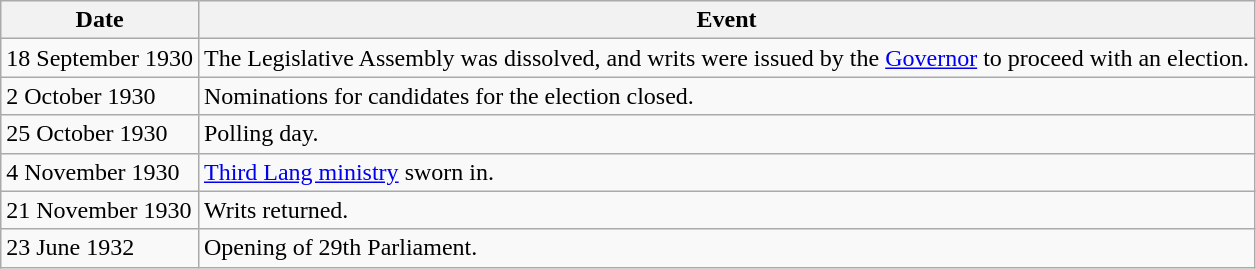<table class="wikitable">
<tr>
<th>Date</th>
<th>Event</th>
</tr>
<tr>
<td>18 September 1930</td>
<td>The Legislative Assembly was dissolved, and writs were issued by the <a href='#'>Governor</a> to proceed with an election.</td>
</tr>
<tr>
<td>2 October 1930</td>
<td>Nominations for candidates for the election closed.</td>
</tr>
<tr>
<td>25 October 1930</td>
<td>Polling day.</td>
</tr>
<tr>
<td>4 November 1930</td>
<td><a href='#'>Third Lang ministry</a> sworn in.</td>
</tr>
<tr>
<td>21 November 1930</td>
<td>Writs returned.</td>
</tr>
<tr>
<td>23 June 1932</td>
<td>Opening of 29th Parliament.</td>
</tr>
</table>
